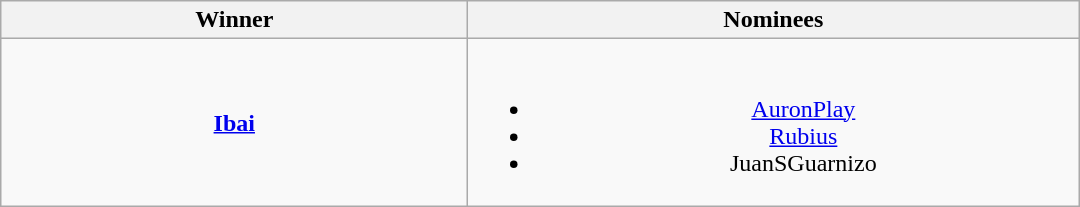<table class="wikitable" style="text-align:center;">
<tr>
<th scope="col" style="width:19em;">Winner</th>
<th scope="col" style="width:25em;">Nominees</th>
</tr>
<tr>
<td><strong> <a href='#'>Ibai</a></strong></td>
<td><br><ul><li> <a href='#'>AuronPlay</a></li><li> <a href='#'>Rubius</a></li><li> JuanSGuarnizo</li></ul></td>
</tr>
</table>
